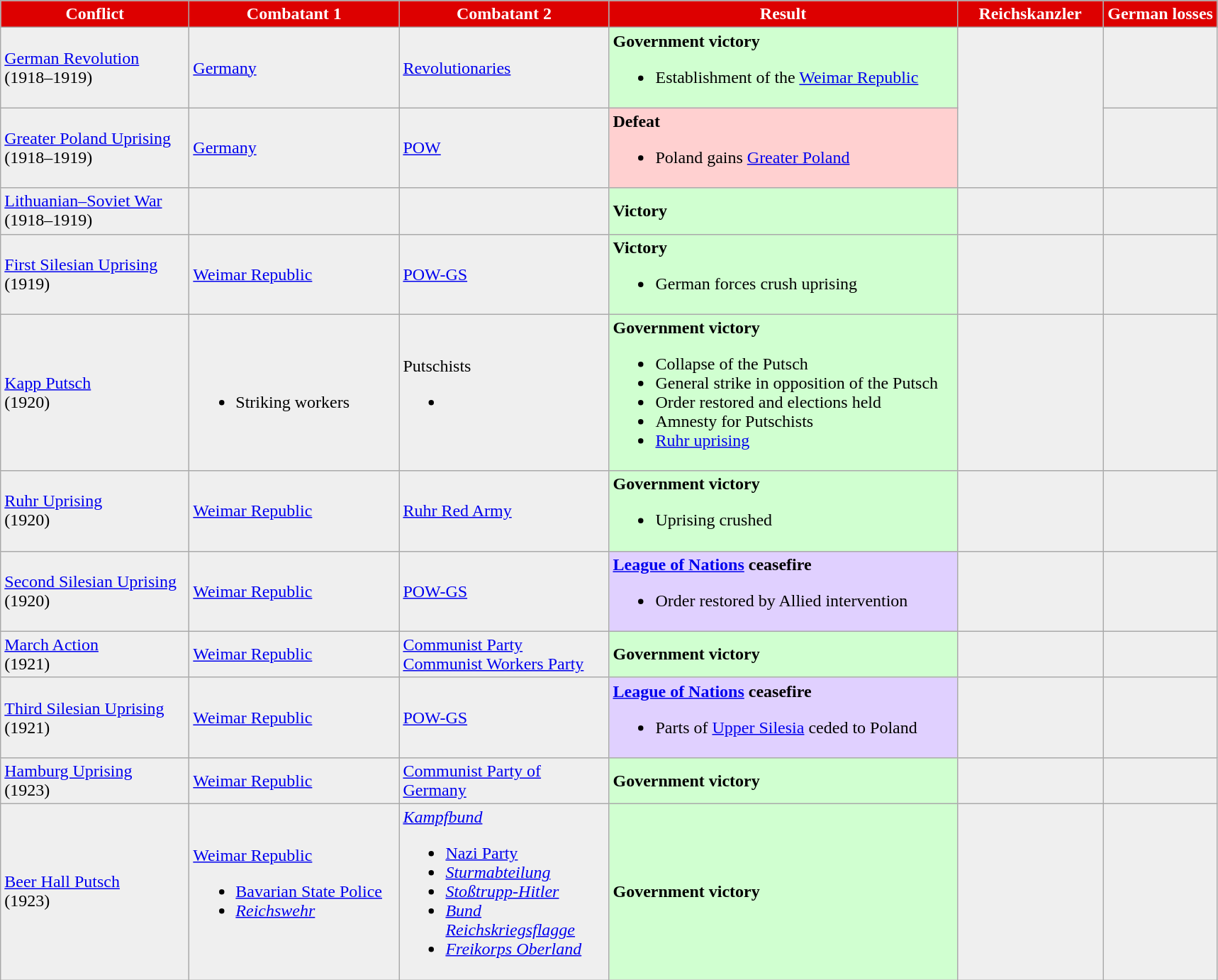<table class="wikitable">
<tr>
<th style="background:#DD0000; color:white;" width="170px">Conflict</th>
<th style="background:#DD0000; color:white;" width="190px">Combatant 1</th>
<th style="background:#DD0000; color:white;" width="190px">Combatant 2</th>
<th style="background:#DD0000; color:white;" width="320px">Result</th>
<th style="background:#DD0000; color:white;" width="130px">Reichskanzler</th>
<th style="background:#DD0000; color:white;" width="100px">German losses</th>
</tr>
<tr>
<td style="background:#efefef"><a href='#'>German Revolution</a><br>(1918–1919)</td>
<td style="background:#efefef"> <a href='#'>Germany</a></td>
<td style="background:#efefef"> <a href='#'>Revolutionaries</a></td>
<td style="background:#D0FFD0"><strong>Government victory</strong><br><ul><li>Establishment of the <a href='#'>Weimar Republic</a></li></ul></td>
<td style="background:#efefef" rowspan=2></td>
<td style="background:#efefef"></td>
</tr>
<tr>
<td style="background:#efefef"><a href='#'>Greater Poland Uprising</a><br>(1918–1919)</td>
<td style="background:#efefef"> <a href='#'>Germany</a></td>
<td style="background:#efefef"> <a href='#'>POW</a></td>
<td style="background:#FFD0D0"><strong>Defeat</strong><br><ul><li>Poland gains <a href='#'>Greater Poland</a></li></ul></td>
<td style="background:#efefef"></td>
</tr>
<tr>
<td style="background:#efefef"><a href='#'>Lithuanian–Soviet War</a><br>(1918–1919)</td>
<td style="background:#efefef"></td>
<td style="background:#efefef"></td>
<td style="background:#D0FFD0"><strong>Victory</strong></td>
<td style="background:#efefef"></td>
<td style="background:#efefef"></td>
</tr>
<tr>
<td style="background:#efefef"><a href='#'>First Silesian Uprising</a><br>(1919)</td>
<td style="background:#efefef"> <a href='#'>Weimar Republic</a></td>
<td style="background:#efefef"> <a href='#'>POW-GS</a></td>
<td style="background:#D0FFD0"><strong>Victory</strong><br><ul><li>German forces crush uprising</li></ul></td>
<td style="background:#efefef"></td>
<td style="background:#efefef"></td>
</tr>
<tr>
<td style="background:#efefef"><a href='#'>Kapp Putsch</a><br>(1920)</td>
<td style="background:#efefef"><br><ul><li>Striking workers</li></ul></td>
<td style="background:#efefef">  Putschists<br><ul><li></li></ul></td>
<td style="background:#D0FFD0"><strong>Government victory</strong><br><ul><li>Collapse of the Putsch</li><li>General strike in opposition of the Putsch</li><li>Order restored and elections held</li><li>Amnesty for Putschists</li><li><a href='#'>Ruhr uprising</a></li></ul></td>
<td style="background:#efefef"></td>
<td style="background:#efefef"></td>
</tr>
<tr>
<td style="background:#efefef"><a href='#'>Ruhr Uprising</a><br>(1920)</td>
<td style="background:#efefef"> <a href='#'>Weimar Republic</a></td>
<td style="background:#efefef"> <a href='#'>Ruhr Red Army</a></td>
<td style="background:#D0FFD0"><strong>Government victory</strong><br><ul><li>Uprising crushed</li></ul></td>
<td style="background:#efefef"></td>
<td style="background:#efefef"></td>
</tr>
<tr>
<td style="background:#efefef"><a href='#'>Second Silesian Uprising</a><br>(1920)</td>
<td style="background:#efefef"> <a href='#'>Weimar Republic</a></td>
<td style="background:#efefef"> <a href='#'>POW-GS</a></td>
<td style="background:#E0D0FF"><strong><a href='#'>League of Nations</a> ceasefire</strong><br><ul><li>Order restored by Allied intervention</li></ul></td>
<td style="background:#efefef" rowspan=1></td>
<td style="background:#efefef"></td>
</tr>
<tr>
<td style="background:#efefef"><a href='#'>March Action</a><br>(1921)</td>
<td style="background:#efefef"> <a href='#'>Weimar Republic</a></td>
<td style="background:#efefef"> <a href='#'>Communist Party</a><br> <a href='#'>Communist Workers Party</a></td>
<td style="background:#D0FFD0"><strong>Government victory</strong></td>
<td style="background:#efefef"></td>
<td style="background:#efefef"></td>
</tr>
<tr>
<td style="background:#efefef"><a href='#'>Third Silesian Uprising</a><br>(1921)</td>
<td style="background:#efefef"> <a href='#'>Weimar Republic</a></td>
<td style="background:#efefef"> <a href='#'>POW-GS</a></td>
<td style="background:#E0D0FF"><strong><a href='#'>League of Nations</a> ceasefire</strong><br><ul><li>Parts of <a href='#'>Upper Silesia</a> ceded to Poland</li></ul></td>
<td style="background:#efefef" rowspan=1></td>
<td style="background:#efefef"></td>
</tr>
<tr>
<td style="background:#efefef"><a href='#'>Hamburg Uprising</a><br>(1923)</td>
<td style="background:#efefef"> <a href='#'>Weimar Republic</a></td>
<td style="background:#efefef"> <a href='#'>Communist Party of Germany</a></td>
<td style="background:#D0FFD0"><strong>Government victory</strong></td>
<td style="background:#efefef"></td>
<td style="background:#efefef"></td>
</tr>
<tr>
<td style="background:#efefef"><a href='#'>Beer Hall Putsch</a><br>(1923)</td>
<td style="background:#efefef"> <a href='#'>Weimar Republic</a><br><ul><li> <a href='#'>Bavarian State Police</a></li><li> <em><a href='#'>Reichswehr</a></em></li></ul></td>
<td style="background:#efefef"> <em><a href='#'>Kampfbund</a></em><br><ul><li> <a href='#'>Nazi Party</a></li><li> <em><a href='#'>Sturmabteilung</a></em></li><li><em><a href='#'>Stoßtrupp-Hitler</a></em></li><li><em><a href='#'>Bund Reichskriegsflagge</a></em></li><li><em><a href='#'>Freikorps Oberland</a></em></li></ul></td>
<td style="background:#D0FFD0"><strong>Government victory</strong></td>
<td style="background:#efefef"></td>
<td style="background:#efefef"></td>
</tr>
</table>
